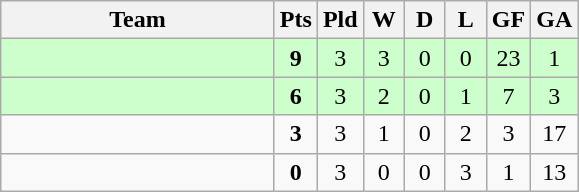<table class="wikitable" style="text-align: center;">
<tr>
<th width=175>Team</th>
<th width=20 abbr="Points">Pts</th>
<th width=20 abbr="Played">Pld</th>
<th width=20 abbr="Won">W</th>
<th width=20 abbr="Drawn">D</th>
<th width=20 abbr="Lost">L</th>
<th width=20 abbr="Goals for">GF</th>
<th width=20 abbr="Goals against">GA</th>
</tr>
<tr style="background:#ccffcc;">
<td style="text-align:left;"></td>
<td><strong>9</strong></td>
<td>3</td>
<td>3</td>
<td>0</td>
<td>0</td>
<td>23</td>
<td>1</td>
</tr>
<tr bgcolor=#ccffcc align=center>
<td style="text-align:left;"></td>
<td><strong>6</strong></td>
<td>3</td>
<td>2</td>
<td>0</td>
<td>1</td>
<td>7</td>
<td>3</td>
</tr>
<tr align=center>
<td style="text-align:left;"></td>
<td><strong>3</strong></td>
<td>3</td>
<td>1</td>
<td>0</td>
<td>2</td>
<td>3</td>
<td>17</td>
</tr>
<tr align=center>
<td style="text-align:left;"></td>
<td><strong>0</strong></td>
<td>3</td>
<td>0</td>
<td>0</td>
<td>3</td>
<td>1</td>
<td>13</td>
</tr>
</table>
